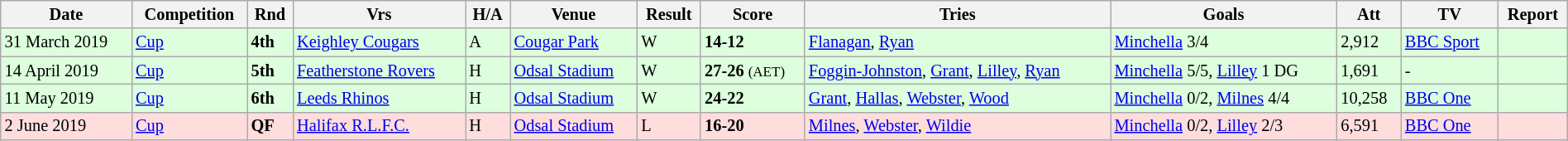<table class="wikitable"  style="font-size:85%; width:100%;">
<tr>
<th>Date</th>
<th>Competition</th>
<th>Rnd</th>
<th>Vrs</th>
<th>H/A</th>
<th>Venue</th>
<th>Result</th>
<th>Score</th>
<th>Tries</th>
<th>Goals</th>
<th>Att</th>
<th>TV</th>
<th>Report</th>
</tr>
<tr style="background:#ddffdd;" width=20 | >
<td>31 March 2019</td>
<td><a href='#'>Cup</a></td>
<td><strong>4th</strong></td>
<td><a href='#'>Keighley Cougars</a></td>
<td>A</td>
<td><a href='#'>Cougar Park</a></td>
<td>W</td>
<td><strong>14-12</strong></td>
<td><a href='#'>Flanagan</a>, <a href='#'>Ryan</a></td>
<td><a href='#'>Minchella</a> 3/4</td>
<td>2,912</td>
<td><a href='#'>BBC Sport</a></td>
<td></td>
</tr>
<tr style="background:#ddffdd;" width=20 | >
<td>14 April 2019</td>
<td><a href='#'>Cup</a></td>
<td><strong>5th</strong></td>
<td><a href='#'>Featherstone Rovers</a></td>
<td>H</td>
<td><a href='#'>Odsal Stadium</a></td>
<td>W</td>
<td><strong>27-26</strong> <small>(AET)</small></td>
<td><a href='#'>Foggin-Johnston</a>, <a href='#'>Grant</a>, <a href='#'>Lilley</a>, <a href='#'>Ryan</a></td>
<td><a href='#'>Minchella</a> 5/5, <a href='#'>Lilley</a> 1 DG</td>
<td>1,691</td>
<td>-</td>
<td></td>
</tr>
<tr style="background:#ddffdd;" width=20 | >
<td>11 May 2019</td>
<td><a href='#'>Cup</a></td>
<td><strong>6th</strong></td>
<td><a href='#'>Leeds Rhinos</a></td>
<td>H</td>
<td><a href='#'>Odsal Stadium</a></td>
<td>W</td>
<td><strong>24-22</strong></td>
<td><a href='#'>Grant</a>, <a href='#'>Hallas</a>, <a href='#'>Webster</a>, <a href='#'>Wood</a></td>
<td><a href='#'>Minchella</a> 0/2, <a href='#'>Milnes</a> 4/4</td>
<td>10,258</td>
<td><a href='#'>BBC One</a></td>
<td></td>
</tr>
<tr style="background:#ffdddd;" width=20 | >
<td>2 June 2019</td>
<td><a href='#'>Cup</a></td>
<td><strong>QF</strong></td>
<td><a href='#'>Halifax R.L.F.C.</a></td>
<td>H</td>
<td><a href='#'>Odsal Stadium</a></td>
<td>L</td>
<td><strong>16-20</strong></td>
<td><a href='#'>Milnes</a>, <a href='#'>Webster</a>, <a href='#'>Wildie</a></td>
<td><a href='#'>Minchella</a> 0/2, <a href='#'>Lilley</a> 2/3</td>
<td>6,591</td>
<td><a href='#'>BBC One</a></td>
<td></td>
</tr>
</table>
